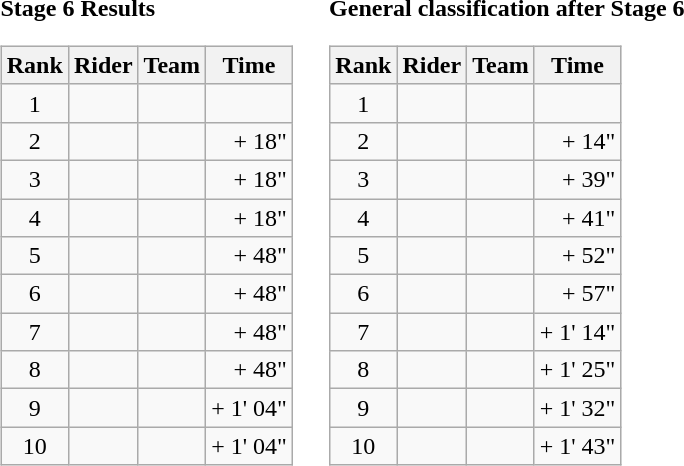<table>
<tr>
<td><strong>Stage 6 Results</strong><br><table class="wikitable">
<tr>
<th scope="col">Rank</th>
<th scope="col">Rider</th>
<th scope="col">Team</th>
<th scope="col">Time</th>
</tr>
<tr>
<td style="text-align:center;">1</td>
<td></td>
<td></td>
<td style="text-align:right;"></td>
</tr>
<tr>
<td style="text-align:center;">2</td>
<td></td>
<td></td>
<td style="text-align:right;">+ 18"</td>
</tr>
<tr>
<td style="text-align:center;">3</td>
<td></td>
<td></td>
<td style="text-align:right;">+ 18"</td>
</tr>
<tr>
<td style="text-align:center;">4</td>
<td></td>
<td></td>
<td style="text-align:right;">+ 18"</td>
</tr>
<tr>
<td style="text-align:center;">5</td>
<td></td>
<td></td>
<td style="text-align:right;">+ 48"</td>
</tr>
<tr>
<td style="text-align:center;">6</td>
<td></td>
<td></td>
<td style="text-align:right;">+ 48"</td>
</tr>
<tr>
<td style="text-align:center;">7</td>
<td></td>
<td></td>
<td style="text-align:right;">+ 48"</td>
</tr>
<tr>
<td style="text-align:center;">8</td>
<td></td>
<td></td>
<td style="text-align:right;">+ 48"</td>
</tr>
<tr>
<td style="text-align:center;">9</td>
<td></td>
<td></td>
<td style="text-align:right;">+ 1' 04"</td>
</tr>
<tr>
<td style="text-align:center;">10</td>
<td></td>
<td></td>
<td style="text-align:right;">+ 1' 04"</td>
</tr>
</table>
</td>
<td></td>
<td><strong>General classification after Stage 6</strong><br><table class="wikitable">
<tr>
<th scope="col">Rank</th>
<th scope="col">Rider</th>
<th scope="col">Team</th>
<th scope="col">Time</th>
</tr>
<tr>
<td style="text-align:center;">1</td>
<td> </td>
<td></td>
<td style="text-align:right;"></td>
</tr>
<tr>
<td style="text-align:center;">2</td>
<td></td>
<td></td>
<td style="text-align:right;">+ 14"</td>
</tr>
<tr>
<td style="text-align:center;">3</td>
<td></td>
<td></td>
<td style="text-align:right;">+ 39"</td>
</tr>
<tr>
<td style="text-align:center;">4</td>
<td></td>
<td></td>
<td style="text-align:right;">+ 41"</td>
</tr>
<tr>
<td style="text-align:center;">5</td>
<td> </td>
<td></td>
<td style="text-align:right;">+ 52"</td>
</tr>
<tr>
<td style="text-align:center;">6</td>
<td></td>
<td></td>
<td style="text-align:right;">+ 57"</td>
</tr>
<tr>
<td style="text-align:center;">7</td>
<td></td>
<td></td>
<td style="text-align:right;">+ 1' 14"</td>
</tr>
<tr>
<td style="text-align:center;">8</td>
<td></td>
<td></td>
<td style="text-align:right;">+ 1' 25"</td>
</tr>
<tr>
<td style="text-align:center;">9</td>
<td></td>
<td></td>
<td style="text-align:right;">+ 1' 32"</td>
</tr>
<tr>
<td style="text-align:center;">10</td>
<td></td>
<td></td>
<td style="text-align:right;">+ 1' 43"</td>
</tr>
</table>
</td>
</tr>
</table>
